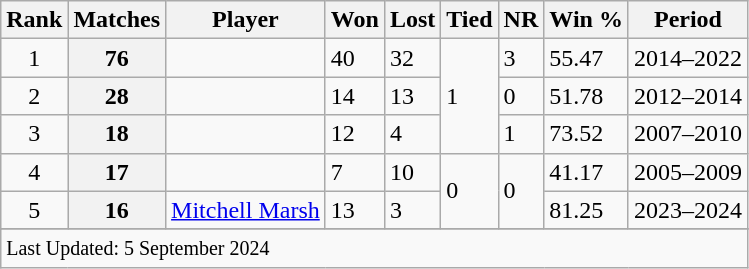<table class="wikitable plainrowheaders sortable">
<tr>
<th scope=col>Rank</th>
<th scope=col>Matches</th>
<th scope=col>Player</th>
<th>Won</th>
<th>Lost</th>
<th>Tied</th>
<th>NR</th>
<th>Win %</th>
<th>Period</th>
</tr>
<tr>
<td align=center>1</td>
<th scope=row style=text-align:center;>76</th>
<td></td>
<td>40</td>
<td>32</td>
<td rowspan=3>1</td>
<td>3</td>
<td>55.47</td>
<td>2014–2022</td>
</tr>
<tr>
<td align=center>2</td>
<th scope=row style=text-align:center;>28</th>
<td></td>
<td>14</td>
<td>13</td>
<td>0</td>
<td>51.78</td>
<td>2012–2014</td>
</tr>
<tr>
<td align=center>3</td>
<th scope=row style=text-align:center;>18</th>
<td></td>
<td>12</td>
<td>4</td>
<td>1</td>
<td>73.52</td>
<td>2007–2010</td>
</tr>
<tr>
<td align=center>4</td>
<th scope=row style=text-align:center;>17</th>
<td></td>
<td>7</td>
<td>10</td>
<td rowspan=2>0</td>
<td rowspan=2>0</td>
<td>41.17</td>
<td>2005–2009</td>
</tr>
<tr>
<td align=center>5</td>
<th scope=row style=text-align:center;>16</th>
<td><a href='#'>Mitchell Marsh</a></td>
<td>13</td>
<td>3</td>
<td>81.25</td>
<td>2023–2024</td>
</tr>
<tr>
</tr>
<tr class=sortbottom>
<td colspan=9><small>Last Updated: 5 September 2024</small></td>
</tr>
</table>
